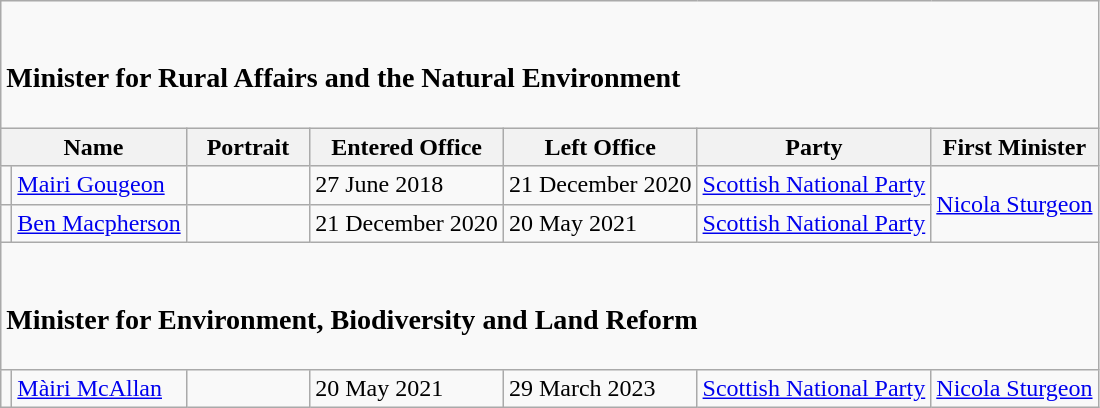<table class="wikitable" style="margin: 0 0 0 1em; background: #f9f9f9; border: 1px #aaaaaa solid; border-collapse: collapse; ">
<tr>
<td colspan="8"><br><h3>Minister for Rural Affairs and the Natural Environment</h3></td>
</tr>
<tr>
<th colspan="2">Name</th>
<th width=75>Portrait</th>
<th>Entered Office</th>
<th>Left Office</th>
<th>Party</th>
<th>First Minister</th>
</tr>
<tr>
<td></td>
<td><a href='#'>Mairi Gougeon</a></td>
<td></td>
<td>27 June 2018</td>
<td>21 December 2020</td>
<td><a href='#'>Scottish National Party</a></td>
<td rowspan="2"><a href='#'>Nicola Sturgeon</a></td>
</tr>
<tr>
<td></td>
<td><a href='#'>Ben Macpherson</a></td>
<td></td>
<td>21 December 2020</td>
<td>20 May 2021</td>
<td><a href='#'>Scottish National Party</a></td>
</tr>
<tr>
<td colspan="7"><br><h3>Minister for Environment, Biodiversity and Land Reform</h3></td>
</tr>
<tr>
<td></td>
<td><a href='#'>Màiri McAllan</a></td>
<td></td>
<td>20 May 2021</td>
<td>29 March 2023</td>
<td><a href='#'>Scottish National Party</a></td>
<td><a href='#'>Nicola Sturgeon</a></td>
</tr>
</table>
